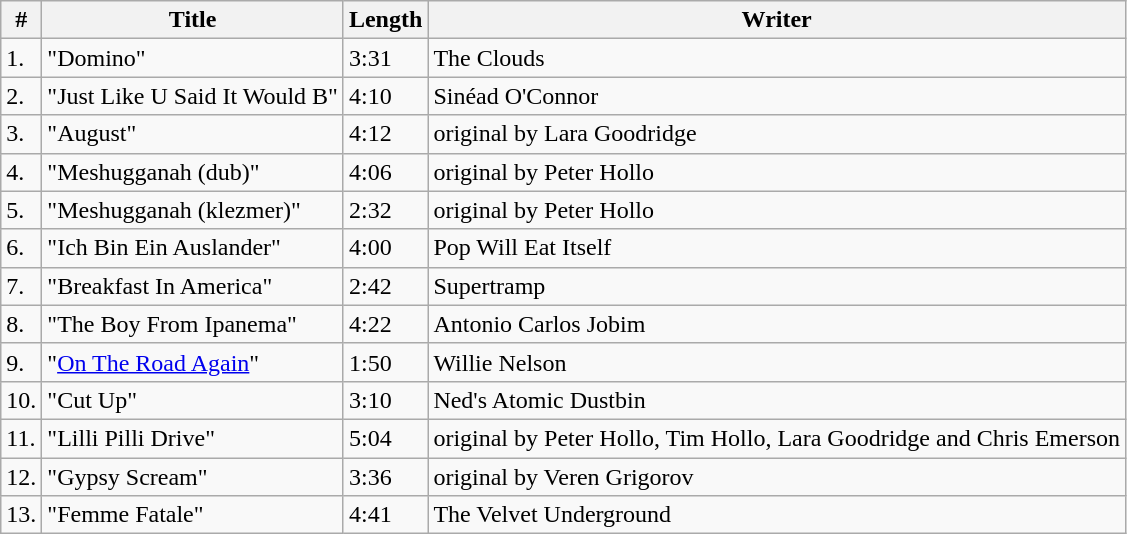<table class="wikitable">
<tr>
<th>#</th>
<th>Title</th>
<th>Length</th>
<th>Writer</th>
</tr>
<tr>
<td>1.</td>
<td>"Domino"</td>
<td>3:31</td>
<td>The Clouds</td>
</tr>
<tr>
<td>2.</td>
<td>"Just Like U Said It Would B"</td>
<td>4:10</td>
<td>Sinéad O'Connor</td>
</tr>
<tr>
<td>3.</td>
<td>"August"</td>
<td>4:12</td>
<td>original by Lara Goodridge</td>
</tr>
<tr>
<td>4.</td>
<td>"Meshugganah (dub)"</td>
<td>4:06</td>
<td>original by Peter Hollo</td>
</tr>
<tr>
<td>5.</td>
<td>"Meshugganah (klezmer)"</td>
<td>2:32</td>
<td>original by Peter Hollo</td>
</tr>
<tr>
<td>6.</td>
<td>"Ich Bin Ein Auslander"</td>
<td>4:00</td>
<td>Pop Will Eat Itself</td>
</tr>
<tr>
<td>7.</td>
<td>"Breakfast In America"</td>
<td>2:42</td>
<td>Supertramp</td>
</tr>
<tr>
<td>8.</td>
<td>"The Boy From Ipanema"</td>
<td>4:22</td>
<td>Antonio Carlos Jobim</td>
</tr>
<tr>
<td>9.</td>
<td>"<a href='#'>On The Road Again</a>"</td>
<td>1:50</td>
<td>Willie Nelson</td>
</tr>
<tr>
<td>10.</td>
<td>"Cut Up"</td>
<td>3:10</td>
<td>Ned's Atomic Dustbin</td>
</tr>
<tr>
<td>11.</td>
<td>"Lilli Pilli Drive"</td>
<td>5:04</td>
<td>original by Peter Hollo, Tim Hollo, Lara Goodridge and Chris Emerson</td>
</tr>
<tr>
<td>12.</td>
<td>"Gypsy Scream"</td>
<td>3:36</td>
<td>original by Veren Grigorov</td>
</tr>
<tr>
<td>13.</td>
<td>"Femme Fatale"</td>
<td>4:41</td>
<td>The Velvet Underground</td>
</tr>
</table>
